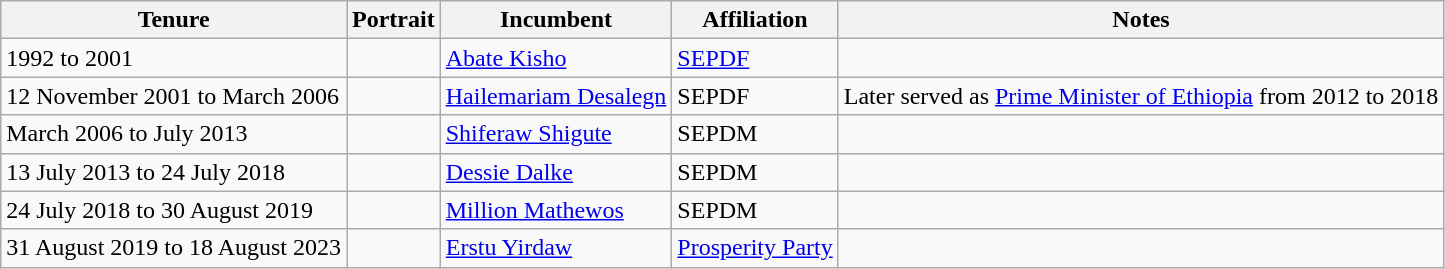<table class="wikitable">
<tr>
<th>Tenure</th>
<th>Portrait</th>
<th>Incumbent</th>
<th>Affiliation</th>
<th>Notes</th>
</tr>
<tr>
<td>1992 to 2001</td>
<td></td>
<td><a href='#'>Abate Kisho</a></td>
<td><a href='#'>SEPDF</a></td>
<td></td>
</tr>
<tr>
<td>12 November 2001 to March 2006</td>
<td></td>
<td><a href='#'>Hailemariam Desalegn</a></td>
<td>SEPDF</td>
<td>Later served as <a href='#'>Prime Minister of Ethiopia</a> from 2012 to 2018</td>
</tr>
<tr>
<td>March 2006 to July 2013</td>
<td></td>
<td><a href='#'>Shiferaw Shigute</a></td>
<td>SEPDM</td>
<td></td>
</tr>
<tr>
<td>13 July 2013 to 24 July 2018</td>
<td></td>
<td><a href='#'>Dessie Dalke</a></td>
<td>SEPDM</td>
<td></td>
</tr>
<tr>
<td>24 July 2018 to 30 August 2019</td>
<td></td>
<td><a href='#'>Million Mathewos</a></td>
<td>SEPDM</td>
<td></td>
</tr>
<tr>
<td>31 August 2019 to 18 August 2023</td>
<td></td>
<td><a href='#'>Erstu Yirdaw</a></td>
<td><a href='#'>Prosperity Party</a></td>
<td></td>
</tr>
</table>
